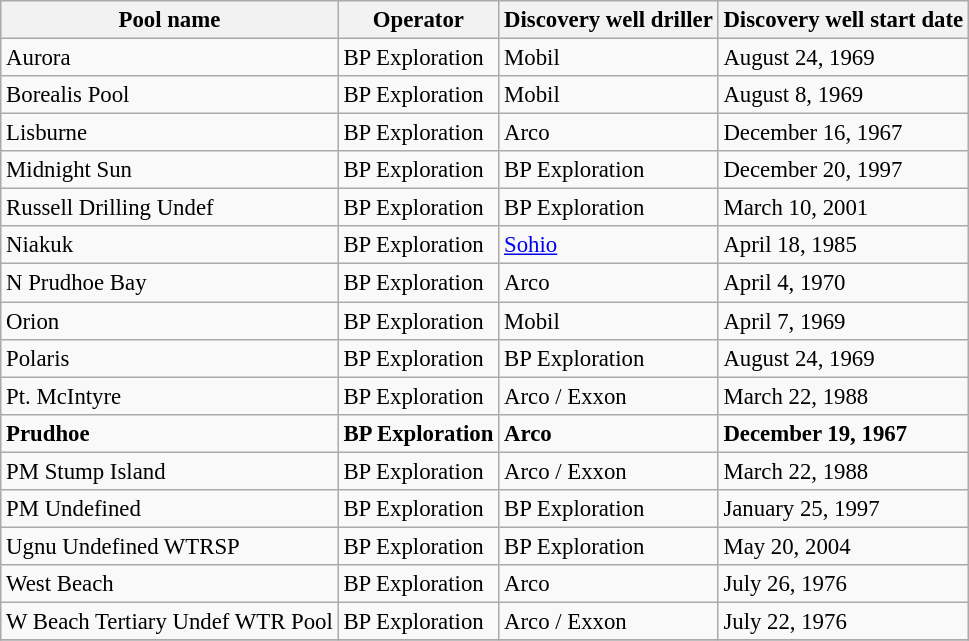<table class="wikitable" style="font-size: 95%;">
<tr>
<th>Pool name</th>
<th>Operator</th>
<th>Discovery well driller</th>
<th>Discovery well start date</th>
</tr>
<tr>
<td>Aurora</td>
<td>BP Exploration</td>
<td>Mobil</td>
<td>August 24, 1969</td>
</tr>
<tr>
<td>Borealis Pool</td>
<td>BP Exploration</td>
<td>Mobil</td>
<td>August 8, 1969</td>
</tr>
<tr>
<td>Lisburne</td>
<td>BP Exploration</td>
<td>Arco</td>
<td>December 16, 1967</td>
</tr>
<tr>
<td>Midnight Sun</td>
<td>BP Exploration</td>
<td>BP Exploration</td>
<td>December 20, 1997</td>
</tr>
<tr>
<td>Russell Drilling Undef</td>
<td>BP Exploration</td>
<td>BP Exploration</td>
<td>March 10, 2001</td>
</tr>
<tr>
<td>Niakuk</td>
<td>BP Exploration</td>
<td><a href='#'>Sohio</a></td>
<td>April 18, 1985</td>
</tr>
<tr>
<td>N Prudhoe Bay</td>
<td>BP Exploration</td>
<td>Arco</td>
<td>April 4, 1970</td>
</tr>
<tr>
<td>Orion</td>
<td>BP Exploration</td>
<td>Mobil</td>
<td>April 7, 1969</td>
</tr>
<tr>
<td>Polaris</td>
<td>BP Exploration</td>
<td>BP Exploration</td>
<td>August 24, 1969</td>
</tr>
<tr>
<td>Pt. McIntyre</td>
<td>BP Exploration</td>
<td>Arco / Exxon</td>
<td>March 22, 1988</td>
</tr>
<tr>
<td><strong>Prudhoe</strong></td>
<td><strong>BP Exploration</strong></td>
<td><strong>Arco</strong></td>
<td><strong>December 19, 1967</strong></td>
</tr>
<tr>
<td>PM Stump Island</td>
<td>BP Exploration</td>
<td>Arco / Exxon</td>
<td>March 22, 1988</td>
</tr>
<tr>
<td>PM Undefined</td>
<td>BP Exploration</td>
<td>BP Exploration</td>
<td>January 25, 1997</td>
</tr>
<tr>
<td>Ugnu Undefined WTRSP</td>
<td>BP Exploration</td>
<td>BP Exploration</td>
<td>May 20, 2004</td>
</tr>
<tr>
<td>West Beach</td>
<td>BP Exploration</td>
<td>Arco</td>
<td>July 26, 1976</td>
</tr>
<tr>
<td>W Beach Tertiary Undef WTR Pool</td>
<td>BP Exploration</td>
<td>Arco / Exxon</td>
<td>July 22, 1976</td>
</tr>
<tr>
</tr>
</table>
